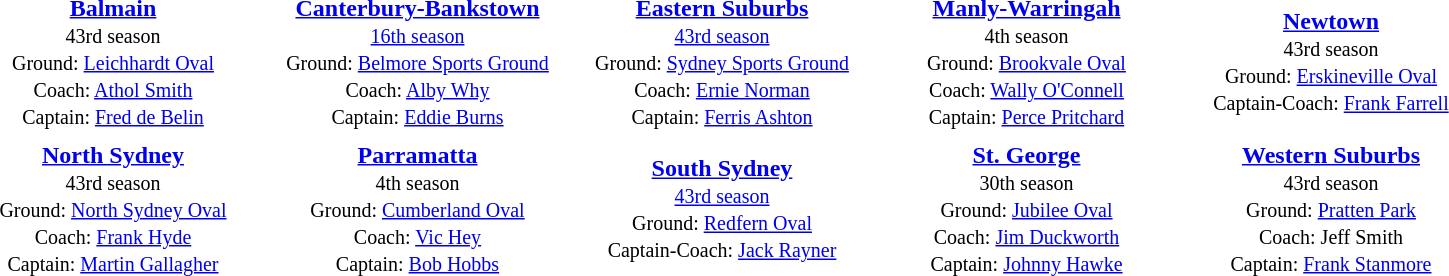<table align="center" class="toccolours" style="text-valign: center;" cellpadding=3 cellspacing=2>
<tr>
<th width=195></th>
<th width=195></th>
<th width=195></th>
<th width=195></th>
<th width=195></th>
</tr>
<tr>
<td align="center"><strong><a href='#'>Balmain</a></strong><br><small>43rd season<br>Ground: <a href='#'>Leichhardt Oval</a><br>
Coach: <a href='#'>Athol Smith</a><br>Captain: <a href='#'>Fred de Belin</a></small></td>
<td align="center"><strong><a href='#'>Canterbury-Bankstown</a></strong><br><small><a href='#'>16th season</a><br>Ground: <a href='#'>Belmore Sports Ground</a> <br>
Coach: <a href='#'>Alby Why</a><br>Captain: <a href='#'>Eddie Burns</a> </small></td>
<td align="center"><strong><a href='#'>Eastern Suburbs</a></strong><br><small><a href='#'>43rd season</a><br>Ground:  <a href='#'>Sydney Sports Ground</a> <br>
Coach: <a href='#'>Ernie Norman</a> <br>Captain: <a href='#'>Ferris Ashton</a> </small></td>
<td align="center"><strong><a href='#'>Manly-Warringah</a></strong><br><small>4th season<br>Ground: <a href='#'>Brookvale Oval</a> <br>
Coach: <a href='#'>Wally O'Connell</a> <br>Captain: <a href='#'>Perce Pritchard</a> </small></td>
<td align="center"><strong><a href='#'>Newtown</a></strong><br><small>43rd season<br>Ground: <a href='#'>Erskineville Oval</a> <br>
Captain-Coach: <a href='#'>Frank Farrell</a></small></td>
</tr>
<tr>
<td align="center"><strong><a href='#'>North Sydney</a></strong><br><small>43rd season<br>Ground: <a href='#'>North Sydney Oval</a><br>
Coach: <a href='#'>Frank Hyde</a> <br>Captain: <a href='#'>Martin Gallagher</a> </small></td>
<td align="center"><strong><a href='#'>Parramatta</a></strong><br><small>4th season<br>Ground: <a href='#'>Cumberland Oval</a> <br>
Coach: <a href='#'>Vic Hey</a><br>Captain: <a href='#'>Bob Hobbs</a> </small></td>
<td align="center"><strong><a href='#'>South Sydney</a></strong><br><small><a href='#'>43rd season</a><br>Ground: <a href='#'>Redfern Oval</a><br>
Captain-Coach: <a href='#'>Jack Rayner</a></small></td>
<td align="center"><strong><a href='#'>St. George</a></strong><br><small>30th season<br>Ground: <a href='#'>Jubilee Oval</a> <br>
Coach: <a href='#'>Jim Duckworth</a> <br>Captain: <a href='#'>Johnny Hawke</a> </small></td>
<td align="center"><strong><a href='#'>Western Suburbs</a></strong><br><small>43rd season<br>Ground: <a href='#'>Pratten Park</a> <br>
Coach: Jeff Smith <br>Captain: <a href='#'>Frank Stanmore</a></small></td>
</tr>
</table>
